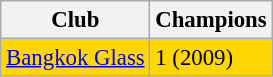<table class="wikitable sortable" style="font-size: 95%;">
<tr>
<th>Club</th>
<th>Champions</th>
</tr>
<tr ! style="background:gold;">
<td><a href='#'>Bangkok Glass</a></td>
<td>1 (2009)</td>
</tr>
</table>
